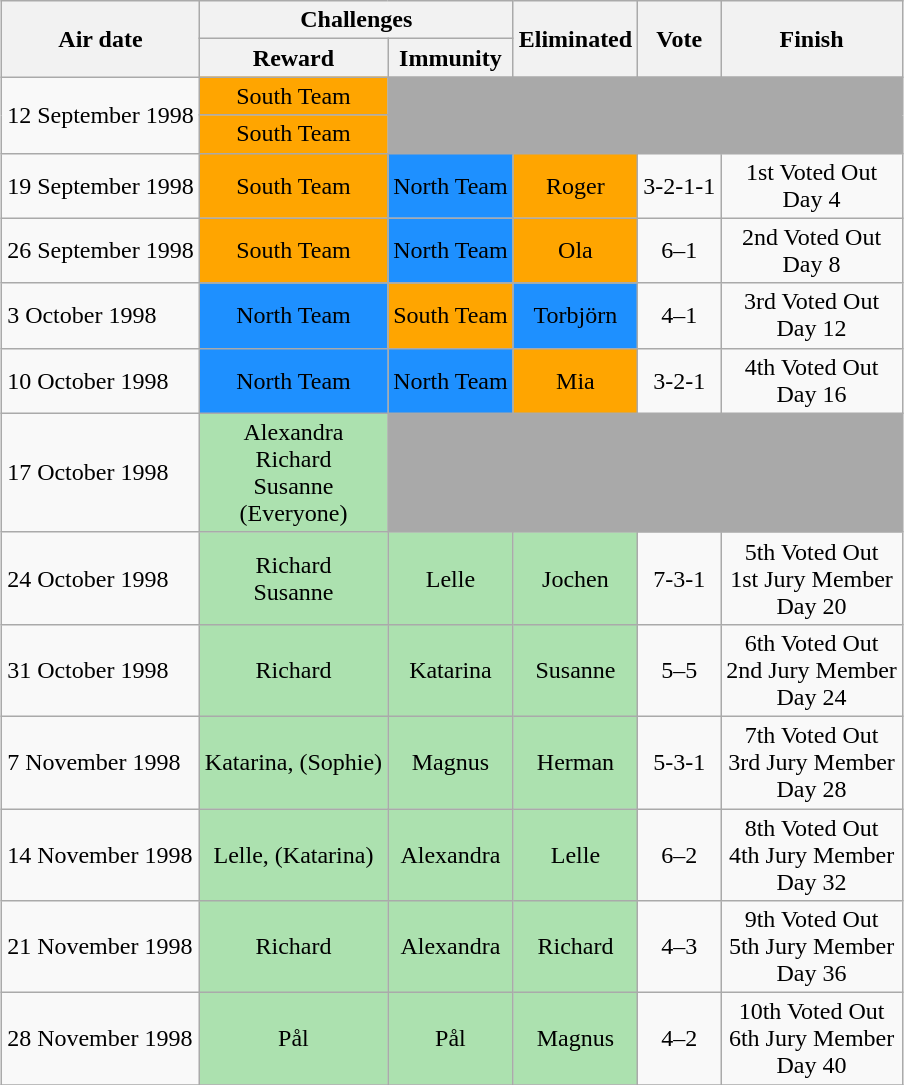<table class="wikitable" style="margin:auto; text-align:center">
<tr>
<th rowspan=2>Air date</th>
<th colspan=2>Challenges</th>
<th rowspan=2>Eliminated</th>
<th rowspan=2>Vote</th>
<th rowspan=2>Finish</th>
</tr>
<tr>
<th>Reward</th>
<th>Immunity</th>
</tr>
<tr>
<td align="left" rowspan="2">12 September 1998</td>
<td bgcolor="orange">South Team</td>
<td bgcolor="darkgray" colspan="4" rowspan="2"></td>
</tr>
<tr>
<td bgcolor="orange">South Team</td>
</tr>
<tr>
<td align="left">19 September 1998</td>
<td bgcolor="orange">South Team</td>
<td bgcolor="#1E90FF"><span>North Team</span></td>
<td bgcolor="orange">Roger</td>
<td>3-2-1-1</td>
<td>1st Voted Out<br>Day 4</td>
</tr>
<tr>
<td align="left">26 September 1998</td>
<td bgcolor="orange">South Team</td>
<td bgcolor="#1E90FF"><span>North Team</span></td>
<td bgcolor="orange">Ola</td>
<td>6–1</td>
<td>2nd Voted Out<br>Day 8</td>
</tr>
<tr>
<td align="left">3 October 1998</td>
<td bgcolor="#1E90FF"><span>North Team</span></td>
<td bgcolor="orange">South Team</td>
<td bgcolor="#1E90FF"><span>Torbjörn</span></td>
<td>4–1</td>
<td>3rd Voted Out<br>Day 12</td>
</tr>
<tr>
<td align="left">10 October 1998</td>
<td bgcolor="#1E90FF"><span>North Team</span></td>
<td bgcolor="#1E90FF"><span>North Team</span></td>
<td bgcolor="orange">Mia</td>
<td>3-2-1</td>
<td>4th Voted Out<br>Day 16</td>
</tr>
<tr>
<td align="left">17 October 1998</td>
<td bgcolor="#ACE1AF">Alexandra<br>Richard<br>Susanne<br>(Everyone)</td>
<td bgcolor="darkgray" colspan="4"></td>
</tr>
<tr>
<td align="left">24 October 1998</td>
<td bgcolor="#ACE1AF">Richard<br>Susanne</td>
<td bgcolor="#ACE1AF">Lelle</td>
<td bgcolor="#ACE1AF">Jochen</td>
<td>7-3-1</td>
<td>5th Voted Out<br>1st Jury Member<br>Day 20</td>
</tr>
<tr>
<td align="left">31 October 1998</td>
<td bgcolor="#ACE1AF">Richard</td>
<td bgcolor="#ACE1AF">Katarina</td>
<td bgcolor="#ACE1AF">Susanne</td>
<td>5–5</td>
<td>6th Voted Out<br>2nd Jury Member<br>Day 24</td>
</tr>
<tr>
<td align="left">7 November 1998</td>
<td bgcolor="#ACE1AF">Katarina, (Sophie)</td>
<td bgcolor="#ACE1AF">Magnus</td>
<td bgcolor="#ACE1AF">Herman</td>
<td>5-3-1</td>
<td>7th Voted Out<br>3rd Jury Member<br>Day 28</td>
</tr>
<tr>
<td align="left">14 November 1998</td>
<td bgcolor="#ACE1AF">Lelle, (Katarina)</td>
<td bgcolor="#ACE1AF">Alexandra</td>
<td bgcolor="#ACE1AF">Lelle</td>
<td>6–2</td>
<td>8th Voted Out<br>4th Jury Member<br>Day 32</td>
</tr>
<tr>
<td align="left">21 November 1998</td>
<td bgcolor="#ACE1AF">Richard</td>
<td bgcolor="#ACE1AF">Alexandra</td>
<td bgcolor="#ACE1AF">Richard</td>
<td>4–3</td>
<td>9th Voted Out<br>5th Jury Member<br>Day 36</td>
</tr>
<tr>
<td align="left">28 November 1998</td>
<td bgcolor="#ACE1AF">Pål</td>
<td bgcolor="#ACE1AF">Pål</td>
<td bgcolor="#ACE1AF">Magnus</td>
<td>4–2</td>
<td>10th Voted Out<br>6th Jury Member<br>Day 40</td>
</tr>
<tr>
</tr>
</table>
